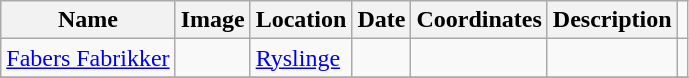<table class="wikitable sortable">
<tr>
<th>Name</th>
<th>Image</th>
<th>Location</th>
<th>Date</th>
<th>Coordinates</th>
<th>Description</th>
</tr>
<tr>
<td><a href='#'>Fabers Fabrikker</a></td>
<td></td>
<td><a href='#'>Ryslinge</a></td>
<td></td>
<td></td>
<td></td>
<td></td>
</tr>
<tr>
</tr>
</table>
